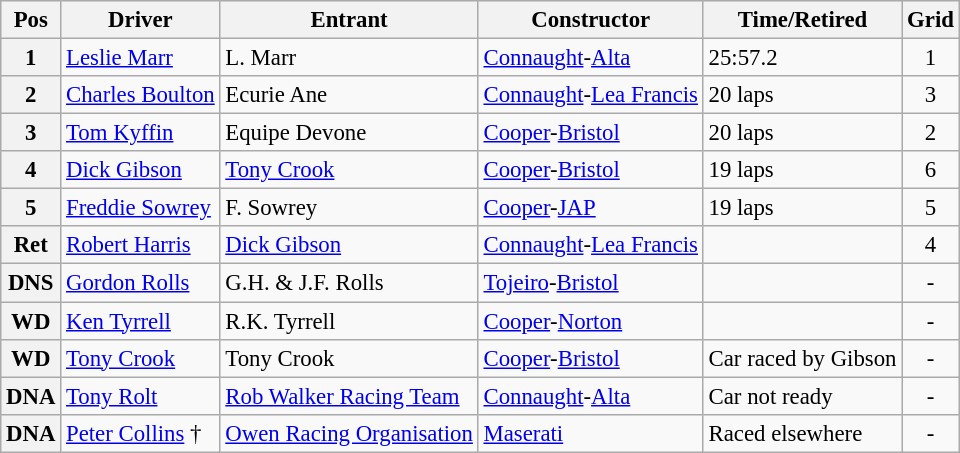<table class="wikitable" style="font-size: 95%;">
<tr>
<th>Pos</th>
<th>Driver</th>
<th>Entrant</th>
<th>Constructor</th>
<th>Time/Retired</th>
<th>Grid</th>
</tr>
<tr>
<th>1</th>
<td> <a href='#'>Leslie Marr</a></td>
<td>L. Marr</td>
<td><a href='#'>Connaught</a>-<a href='#'>Alta</a></td>
<td>25:57.2</td>
<td style="text-align:center">1</td>
</tr>
<tr>
<th>2</th>
<td> <a href='#'>Charles Boulton</a></td>
<td>Ecurie Ane</td>
<td><a href='#'>Connaught</a>-<a href='#'>Lea Francis</a></td>
<td>20 laps</td>
<td style="text-align:center">3</td>
</tr>
<tr>
<th>3</th>
<td> <a href='#'>Tom Kyffin</a></td>
<td>Equipe Devone</td>
<td><a href='#'>Cooper</a>-<a href='#'>Bristol</a></td>
<td>20 laps</td>
<td style="text-align:center">2</td>
</tr>
<tr>
<th>4</th>
<td> <a href='#'>Dick Gibson</a></td>
<td><a href='#'>Tony Crook</a></td>
<td><a href='#'>Cooper</a>-<a href='#'>Bristol</a></td>
<td>19 laps</td>
<td style="text-align:center">6</td>
</tr>
<tr>
<th>5</th>
<td> <a href='#'>Freddie Sowrey</a></td>
<td>F. Sowrey</td>
<td><a href='#'>Cooper</a>-<a href='#'>JAP</a></td>
<td>19 laps</td>
<td style="text-align:center">5</td>
</tr>
<tr>
<th>Ret</th>
<td> <a href='#'>Robert Harris</a></td>
<td><a href='#'>Dick Gibson</a></td>
<td><a href='#'>Connaught</a>-<a href='#'>Lea Francis</a></td>
<td></td>
<td style="text-align:center">4</td>
</tr>
<tr>
<th>DNS</th>
<td> <a href='#'>Gordon Rolls</a></td>
<td>G.H. & J.F. Rolls</td>
<td><a href='#'>Tojeiro</a>-<a href='#'>Bristol</a></td>
<td></td>
<td style="text-align:center">-</td>
</tr>
<tr>
<th>WD</th>
<td> <a href='#'>Ken Tyrrell</a></td>
<td>R.K. Tyrrell</td>
<td><a href='#'>Cooper</a>-<a href='#'>Norton</a></td>
<td></td>
<td style="text-align:center">-</td>
</tr>
<tr>
<th>WD</th>
<td> <a href='#'>Tony Crook</a></td>
<td>Tony Crook</td>
<td><a href='#'>Cooper</a>-<a href='#'>Bristol</a></td>
<td>Car raced by Gibson</td>
<td style="text-align:center">-</td>
</tr>
<tr>
<th>DNA</th>
<td> <a href='#'>Tony Rolt</a></td>
<td><a href='#'>Rob Walker Racing Team</a></td>
<td><a href='#'>Connaught</a>-<a href='#'>Alta</a></td>
<td>Car not ready</td>
<td style="text-align:center">-</td>
</tr>
<tr>
<th>DNA</th>
<td> <a href='#'>Peter Collins</a> †</td>
<td><a href='#'>Owen Racing Organisation</a></td>
<td><a href='#'>Maserati</a></td>
<td>Raced elsewhere</td>
<td style="text-align:center">-</td>
</tr>
</table>
